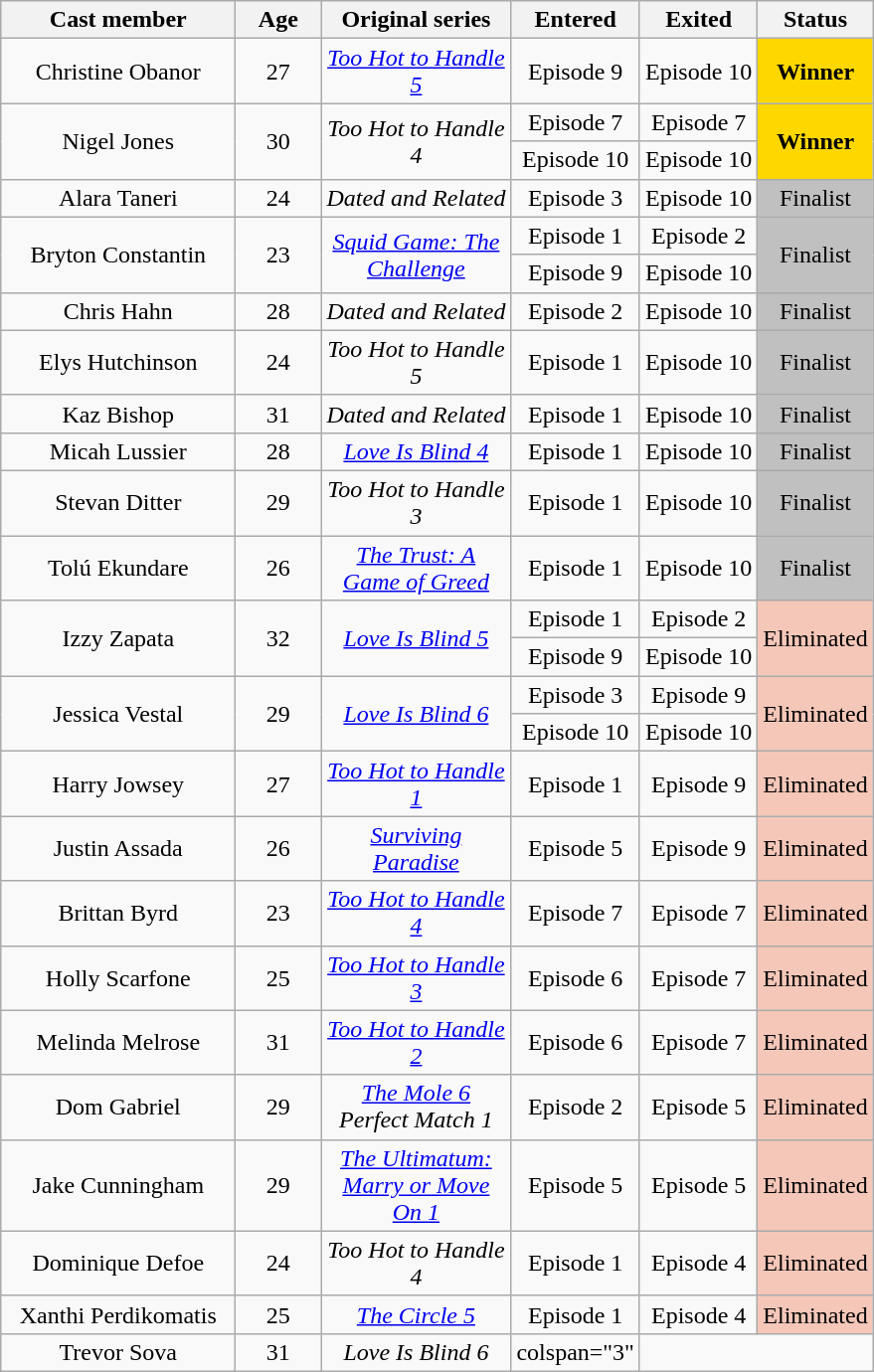<table class="wikitable sortable" style="text-align:center;">
<tr>
<th style="width:150px;"><strong>Cast member</strong></th>
<th style="width:50px;"><strong>Age</strong></th>
<th style="width:120px;"><strong>Original series</strong></th>
<th style="width:50px;"><strong>Entered</strong></th>
<th><strong>Exited</strong></th>
<th>Status</th>
</tr>
<tr>
<td>Christine Obanor</td>
<td>27</td>
<td><a href='#'><em>Too Hot to Handle 5</em></a></td>
<td nowrap>Episode 9</td>
<td nowrap>Episode 10</td>
<td style="background:gold;"><strong>Winner</strong></td>
</tr>
<tr>
<td rowspan=2>Nigel Jones</td>
<td rowspan=2>30</td>
<td rowspan=2><em>Too Hot to Handle 4</em></td>
<td>Episode 7</td>
<td>Episode 7</td>
<td style="background:gold;" rowspan=2><strong>Winner</strong></td>
</tr>
<tr>
<td nowrap>Episode 10</td>
<td>Episode 10</td>
</tr>
<tr>
<td>Alara Taneri</td>
<td>24</td>
<td><em>Dated and Related</em></td>
<td>Episode 3</td>
<td>Episode 10</td>
<td style="background:silver;">Finalist</td>
</tr>
<tr>
<td rowspan=2>Bryton Constantin</td>
<td rowspan=2>23</td>
<td rowspan=2><em><a href='#'>Squid Game: The Challenge</a></em></td>
<td>Episode 1</td>
<td>Episode 2</td>
<td style="background:silver;" rowspan=2>Finalist</td>
</tr>
<tr>
<td>Episode 9</td>
<td>Episode 10</td>
</tr>
<tr>
<td>Chris Hahn</td>
<td>28</td>
<td><em>Dated and Related</em></td>
<td>Episode 2</td>
<td>Episode 10</td>
<td style="background:silver;">Finalist</td>
</tr>
<tr>
<td>Elys Hutchinson</td>
<td>24</td>
<td><em>Too Hot to Handle 5</em></td>
<td>Episode 1</td>
<td>Episode 10</td>
<td style="background:silver;">Finalist</td>
</tr>
<tr>
<td>Kaz Bishop</td>
<td>31</td>
<td><em>Dated and Related</em></td>
<td>Episode 1</td>
<td>Episode 10</td>
<td style="background:silver;">Finalist</td>
</tr>
<tr>
<td>Micah Lussier</td>
<td>28</td>
<td><a href='#'><em>Love Is Blind 4</em></a></td>
<td>Episode 1</td>
<td>Episode 10</td>
<td style="background:silver;">Finalist</td>
</tr>
<tr>
<td>Stevan Ditter</td>
<td>29</td>
<td><em>Too Hot to Handle 3</em></td>
<td>Episode 1</td>
<td>Episode 10</td>
<td style="background:silver;">Finalist</td>
</tr>
<tr>
<td>Tolú Ekundare</td>
<td>26</td>
<td><em><a href='#'>The Trust: A Game of Greed</a></em></td>
<td>Episode 1</td>
<td>Episode 10</td>
<td style="background:silver;">Finalist</td>
</tr>
<tr>
<td rowspan=2>Izzy Zapata</td>
<td rowspan=2>32</td>
<td rowspan=2><a href='#'><em>Love Is Blind 5</em></a></td>
<td>Episode 1</td>
<td>Episode 2</td>
<td style="background:#f4c7b8;" rowspan=2>Eliminated</td>
</tr>
<tr>
<td>Episode 9</td>
<td>Episode 10</td>
</tr>
<tr>
<td rowspan=2>Jessica Vestal</td>
<td rowspan=2>29</td>
<td rowspan=2><a href='#'><em>Love Is Blind 6</em></a></td>
<td>Episode 3</td>
<td>Episode 9</td>
<td style="background:#f4c7b8;" rowspan=2>Eliminated</td>
</tr>
<tr>
<td>Episode 10</td>
<td>Episode 10</td>
</tr>
<tr>
<td>Harry Jowsey</td>
<td>27</td>
<td><a href='#'><em>Too Hot to Handle 1</em></a></td>
<td>Episode 1</td>
<td>Episode 9</td>
<td style="background:#f4c7b8;">Eliminated</td>
</tr>
<tr>
<td>Justin Assada</td>
<td>26</td>
<td><a href='#'><em>Surviving Paradise</em></a></td>
<td>Episode 5</td>
<td>Episode 9</td>
<td style="background:#f4c7b8;">Eliminated</td>
</tr>
<tr>
<td>Brittan Byrd</td>
<td>23</td>
<td><a href='#'><em>Too Hot to Handle 4</em></a></td>
<td>Episode 7</td>
<td>Episode 7</td>
<td style="background:#f4c7b8;">Eliminated</td>
</tr>
<tr>
<td>Holly Scarfone</td>
<td>25</td>
<td><a href='#'><em>Too Hot to Handle 3</em></a></td>
<td>Episode 6</td>
<td>Episode 7</td>
<td style="background:#f4c7b8;">Eliminated</td>
</tr>
<tr>
<td>Melinda Melrose</td>
<td>31</td>
<td><em><a href='#'>Too Hot to Handle 2</a></em></td>
<td>Episode 6</td>
<td>Episode 7</td>
<td style="background:#f4c7b8;">Eliminated</td>
</tr>
<tr>
<td>Dom Gabriel</td>
<td>29</td>
<td><a href='#'><em>The Mole 6</em></a><br><em>Perfect Match 1</em></td>
<td>Episode 2</td>
<td>Episode 5</td>
<td style="background:#f4c7b8;">Eliminated</td>
</tr>
<tr>
<td>Jake Cunningham</td>
<td>29</td>
<td><a href='#'><em>The Ultimatum: Marry or Move On 1</em></a></td>
<td>Episode 5</td>
<td>Episode 5</td>
<td style="background:#f4c7b8;">Eliminated</td>
</tr>
<tr>
<td>Dominique Defoe</td>
<td>24</td>
<td><em>Too Hot to Handle 4</em></td>
<td>Episode 1</td>
<td>Episode 4</td>
<td style="background:#f4c7b8;">Eliminated</td>
</tr>
<tr>
<td>Xanthi Perdikomatis</td>
<td>25</td>
<td><a href='#'><em>The Circle 5</em></a></td>
<td>Episode 1</td>
<td>Episode 4</td>
<td style="background:#f4c7b8;">Eliminated</td>
</tr>
<tr>
<td>Trevor Sova</td>
<td>31</td>
<td><em>Love Is Blind 6</em></td>
<td>colspan="3" </td>
</tr>
</table>
